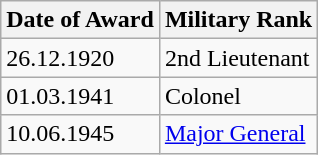<table class="wikitable">
<tr>
<th>Date of Award</th>
<th>Military Rank</th>
</tr>
<tr>
<td>26.12.1920</td>
<td>2nd Lieutenant</td>
</tr>
<tr>
<td>01.03.1941</td>
<td>Colonel</td>
</tr>
<tr>
<td>10.06.1945</td>
<td><a href='#'>Major General</a></td>
</tr>
</table>
